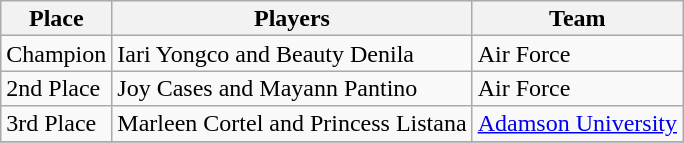<table class="wikitable" style="text-align:left; line-height:16px; width:auto;">
<tr>
<th>Place</th>
<th>Players</th>
<th>Team</th>
</tr>
<tr>
<td>Champion</td>
<td>Iari Yongco and Beauty Denila</td>
<td>Air Force</td>
</tr>
<tr>
<td>2nd Place</td>
<td>Joy Cases and Mayann Pantino</td>
<td>Air Force</td>
</tr>
<tr>
<td>3rd Place</td>
<td>Marleen Cortel and Princess Listana</td>
<td><a href='#'>Adamson University</a></td>
</tr>
<tr>
</tr>
</table>
